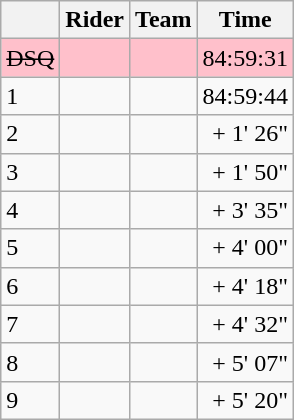<table class="wikitable">
<tr>
<th></th>
<th>Rider</th>
<th>Team</th>
<th>Time</th>
</tr>
<tr bgcolor=pink>
<td><s>DSQ</s></td>
<td><s></s></td>
<td><s></s></td>
<td style="text-align:right;">84:59:31</td>
</tr>
<tr>
<td>1</td>
<td>  </td>
<td></td>
<td style="text-align:right;">84:59:44</td>
</tr>
<tr>
<td>2</td>
<td></td>
<td></td>
<td style="text-align:right;">+ 1' 26"</td>
</tr>
<tr>
<td>3</td>
<td> </td>
<td></td>
<td style="text-align:right;">+ 1' 50"</td>
</tr>
<tr>
<td>4</td>
<td></td>
<td></td>
<td style="text-align:right;">+ 3' 35"</td>
</tr>
<tr>
<td>5</td>
<td></td>
<td></td>
<td style="text-align:right;">+ 4' 00"</td>
</tr>
<tr>
<td>6</td>
<td></td>
<td></td>
<td style="text-align:right;">+ 4' 18"</td>
</tr>
<tr>
<td>7</td>
<td></td>
<td></td>
<td style="text-align:right;">+ 4' 32"</td>
</tr>
<tr>
<td>8</td>
<td></td>
<td></td>
<td style="text-align:right;">+ 5' 07"</td>
</tr>
<tr>
<td>9</td>
<td></td>
<td></td>
<td style="text-align:right;">+ 5' 20"</td>
</tr>
</table>
